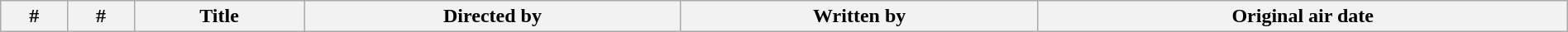<table class="wikitable plainrowheaders" style="width:100%; margin:auto;">
<tr>
<th>#</th>
<th>#</th>
<th>Title</th>
<th>Directed by</th>
<th>Written by</th>
<th>Original air date<br>


















































</th>
</tr>
</table>
